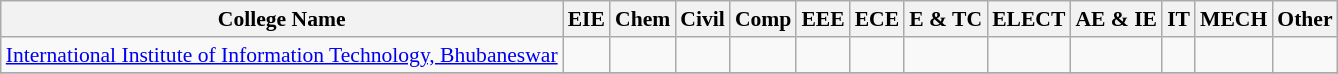<table class="wikitable sortable" style="font-size: 90%;">
<tr>
<th>College Name</th>
<th>EIE</th>
<th>Chem</th>
<th>Civil</th>
<th>Comp</th>
<th>EEE</th>
<th>ECE</th>
<th>E & TC</th>
<th>ELECT</th>
<th>AE & IE</th>
<th>IT</th>
<th>MECH</th>
<th>Other</th>
</tr>
<tr>
<td><a href='#'>International Institute of Information Technology, Bhubaneswar</a></td>
<td> </td>
<td> </td>
<td></td>
<td></td>
<td></td>
<td> </td>
<td> </td>
<td> </td>
<td> </td>
<td></td>
<td></td>
<td> </td>
</tr>
<tr>
</tr>
</table>
